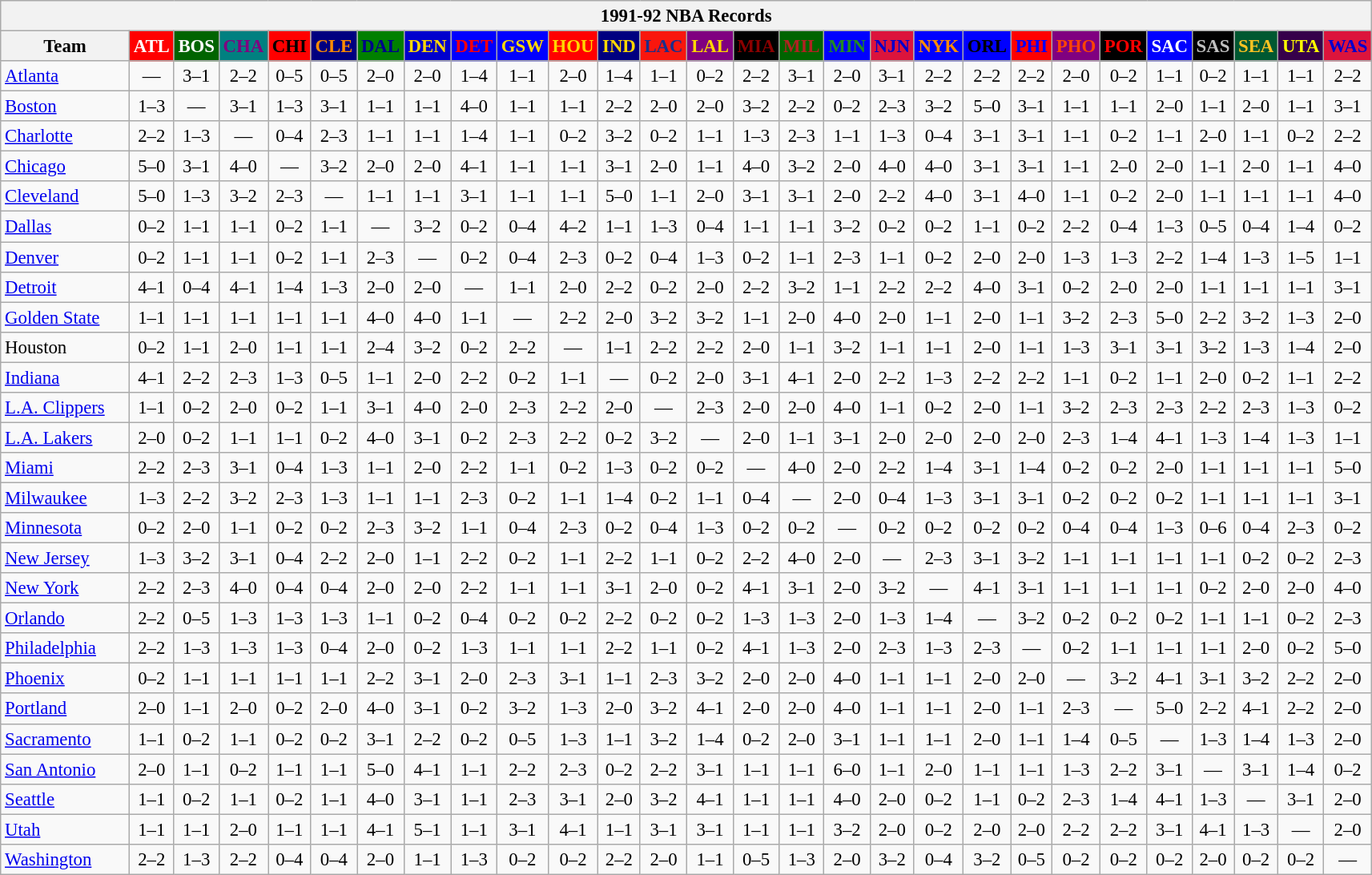<table class="wikitable" style="font-size:95%; text-align:center;">
<tr>
<th colspan=28>1991-92 NBA Records</th>
</tr>
<tr>
<th width=100>Team</th>
<th style="background:#FF0000;color:#FFFFFF;width=35">ATL</th>
<th style="background:#006400;color:#FFFFFF;width=35">BOS</th>
<th style="background:#008080;color:#800080;width=35">CHA</th>
<th style="background:#FF0000;color:#000000;width=35">CHI</th>
<th style="background:#000080;color:#FF8C00;width=35">CLE</th>
<th style="background:#008000;color:#00008B;width=35">DAL</th>
<th style="background:#0000CD;color:#FFD700;width=35">DEN</th>
<th style="background:#0000FF;color:#FF0000;width=35">DET</th>
<th style="background:#0000FF;color:#FFD700;width=35">GSW</th>
<th style="background:#FF0000;color:#FFD700;width=35">HOU</th>
<th style="background:#000080;color:#FFD700;width=35">IND</th>
<th style="background:#F9160D;color:#1A2E8B;width=35">LAC</th>
<th style="background:#800080;color:#FFD700;width=35">LAL</th>
<th style="background:#000000;color:#8B0000;width=35">MIA</th>
<th style="background:#006400;color:#B22222;width=35">MIL</th>
<th style="background:#0000FF;color:#228B22;width=35">MIN</th>
<th style="background:#DC143C;color:#0000CD;width=35">NJN</th>
<th style="background:#0000FF;color:#FF8C00;width=35">NYK</th>
<th style="background:#0000FF;color:#000000;width=35">ORL</th>
<th style="background:#FF0000;color:#0000FF;width=35">PHI</th>
<th style="background:#800080;color:#FF4500;width=35">PHO</th>
<th style="background:#000000;color:#FF0000;width=35">POR</th>
<th style="background:#0000FF;color:#FFFFFF;width=35">SAC</th>
<th style="background:#000000;color:#C0C0C0;width=35">SAS</th>
<th style="background:#005831;color:#FFC322;width=35">SEA</th>
<th style="background:#36004A;color:#FFFF00;width=35">UTA</th>
<th style="background:#DC143C;color:#0000CD;width=35">WAS</th>
</tr>
<tr>
<td style="text-align:left;"><a href='#'>Atlanta</a></td>
<td>—</td>
<td>3–1</td>
<td>2–2</td>
<td>0–5</td>
<td>0–5</td>
<td>2–0</td>
<td>2–0</td>
<td>1–4</td>
<td>1–1</td>
<td>2–0</td>
<td>1–4</td>
<td>1–1</td>
<td>0–2</td>
<td>2–2</td>
<td>3–1</td>
<td>2–0</td>
<td>3–1</td>
<td>2–2</td>
<td>2–2</td>
<td>2–2</td>
<td>2–0</td>
<td>0–2</td>
<td>1–1</td>
<td>0–2</td>
<td>1–1</td>
<td>1–1</td>
<td>2–2</td>
</tr>
<tr>
<td style="text-align:left;"><a href='#'>Boston</a></td>
<td>1–3</td>
<td>—</td>
<td>3–1</td>
<td>1–3</td>
<td>3–1</td>
<td>1–1</td>
<td>1–1</td>
<td>4–0</td>
<td>1–1</td>
<td>1–1</td>
<td>2–2</td>
<td>2–0</td>
<td>2–0</td>
<td>3–2</td>
<td>2–2</td>
<td>0–2</td>
<td>2–3</td>
<td>3–2</td>
<td>5–0</td>
<td>3–1</td>
<td>1–1</td>
<td>1–1</td>
<td>2–0</td>
<td>1–1</td>
<td>2–0</td>
<td>1–1</td>
<td>3–1</td>
</tr>
<tr>
<td style="text-align:left;"><a href='#'>Charlotte</a></td>
<td>2–2</td>
<td>1–3</td>
<td>—</td>
<td>0–4</td>
<td>2–3</td>
<td>1–1</td>
<td>1–1</td>
<td>1–4</td>
<td>1–1</td>
<td>0–2</td>
<td>3–2</td>
<td>0–2</td>
<td>1–1</td>
<td>1–3</td>
<td>2–3</td>
<td>1–1</td>
<td>1–3</td>
<td>0–4</td>
<td>3–1</td>
<td>3–1</td>
<td>1–1</td>
<td>0–2</td>
<td>1–1</td>
<td>2–0</td>
<td>1–1</td>
<td>0–2</td>
<td>2–2</td>
</tr>
<tr>
<td style="text-align:left;"><a href='#'>Chicago</a></td>
<td>5–0</td>
<td>3–1</td>
<td>4–0</td>
<td>—</td>
<td>3–2</td>
<td>2–0</td>
<td>2–0</td>
<td>4–1</td>
<td>1–1</td>
<td>1–1</td>
<td>3–1</td>
<td>2–0</td>
<td>1–1</td>
<td>4–0</td>
<td>3–2</td>
<td>2–0</td>
<td>4–0</td>
<td>4–0</td>
<td>3–1</td>
<td>3–1</td>
<td>1–1</td>
<td>2–0</td>
<td>2–0</td>
<td>1–1</td>
<td>2–0</td>
<td>1–1</td>
<td>4–0</td>
</tr>
<tr>
<td style="text-align:left;"><a href='#'>Cleveland</a></td>
<td>5–0</td>
<td>1–3</td>
<td>3–2</td>
<td>2–3</td>
<td>—</td>
<td>1–1</td>
<td>1–1</td>
<td>3–1</td>
<td>1–1</td>
<td>1–1</td>
<td>5–0</td>
<td>1–1</td>
<td>2–0</td>
<td>3–1</td>
<td>3–1</td>
<td>2–0</td>
<td>2–2</td>
<td>4–0</td>
<td>3–1</td>
<td>4–0</td>
<td>1–1</td>
<td>0–2</td>
<td>2–0</td>
<td>1–1</td>
<td>1–1</td>
<td>1–1</td>
<td>4–0</td>
</tr>
<tr>
<td style="text-align:left;"><a href='#'>Dallas</a></td>
<td>0–2</td>
<td>1–1</td>
<td>1–1</td>
<td>0–2</td>
<td>1–1</td>
<td>—</td>
<td>3–2</td>
<td>0–2</td>
<td>0–4</td>
<td>4–2</td>
<td>1–1</td>
<td>1–3</td>
<td>0–4</td>
<td>1–1</td>
<td>1–1</td>
<td>3–2</td>
<td>0–2</td>
<td>0–2</td>
<td>1–1</td>
<td>0–2</td>
<td>2–2</td>
<td>0–4</td>
<td>1–3</td>
<td>0–5</td>
<td>0–4</td>
<td>1–4</td>
<td>0–2</td>
</tr>
<tr>
<td style="text-align:left;"><a href='#'>Denver</a></td>
<td>0–2</td>
<td>1–1</td>
<td>1–1</td>
<td>0–2</td>
<td>1–1</td>
<td>2–3</td>
<td>—</td>
<td>0–2</td>
<td>0–4</td>
<td>2–3</td>
<td>0–2</td>
<td>0–4</td>
<td>1–3</td>
<td>0–2</td>
<td>1–1</td>
<td>2–3</td>
<td>1–1</td>
<td>0–2</td>
<td>2–0</td>
<td>2–0</td>
<td>1–3</td>
<td>1–3</td>
<td>2–2</td>
<td>1–4</td>
<td>1–3</td>
<td>1–5</td>
<td>1–1</td>
</tr>
<tr>
<td style="text-align:left;"><a href='#'>Detroit</a></td>
<td>4–1</td>
<td>0–4</td>
<td>4–1</td>
<td>1–4</td>
<td>1–3</td>
<td>2–0</td>
<td>2–0</td>
<td>—</td>
<td>1–1</td>
<td>2–0</td>
<td>2–2</td>
<td>0–2</td>
<td>2–0</td>
<td>2–2</td>
<td>3–2</td>
<td>1–1</td>
<td>2–2</td>
<td>2–2</td>
<td>4–0</td>
<td>3–1</td>
<td>0–2</td>
<td>2–0</td>
<td>2–0</td>
<td>1–1</td>
<td>1–1</td>
<td>1–1</td>
<td>3–1</td>
</tr>
<tr>
<td style="text-align:left;"><a href='#'>Golden State</a></td>
<td>1–1</td>
<td>1–1</td>
<td>1–1</td>
<td>1–1</td>
<td>1–1</td>
<td>4–0</td>
<td>4–0</td>
<td>1–1</td>
<td>—</td>
<td>2–2</td>
<td>2–0</td>
<td>3–2</td>
<td>3–2</td>
<td>1–1</td>
<td>2–0</td>
<td>4–0</td>
<td>2–0</td>
<td>1–1</td>
<td>2–0</td>
<td>1–1</td>
<td>3–2</td>
<td>2–3</td>
<td>5–0</td>
<td>2–2</td>
<td>3–2</td>
<td>1–3</td>
<td>2–0</td>
</tr>
<tr>
<td style="text-align:left;">Houston</td>
<td>0–2</td>
<td>1–1</td>
<td>2–0</td>
<td>1–1</td>
<td>1–1</td>
<td>2–4</td>
<td>3–2</td>
<td>0–2</td>
<td>2–2</td>
<td>—</td>
<td>1–1</td>
<td>2–2</td>
<td>2–2</td>
<td>2–0</td>
<td>1–1</td>
<td>3–2</td>
<td>1–1</td>
<td>1–1</td>
<td>2–0</td>
<td>1–1</td>
<td>1–3</td>
<td>3–1</td>
<td>3–1</td>
<td>3–2</td>
<td>1–3</td>
<td>1–4</td>
<td>2–0</td>
</tr>
<tr>
<td style="text-align:left;"><a href='#'>Indiana</a></td>
<td>4–1</td>
<td>2–2</td>
<td>2–3</td>
<td>1–3</td>
<td>0–5</td>
<td>1–1</td>
<td>2–0</td>
<td>2–2</td>
<td>0–2</td>
<td>1–1</td>
<td>—</td>
<td>0–2</td>
<td>2–0</td>
<td>3–1</td>
<td>4–1</td>
<td>2–0</td>
<td>2–2</td>
<td>1–3</td>
<td>2–2</td>
<td>2–2</td>
<td>1–1</td>
<td>0–2</td>
<td>1–1</td>
<td>2–0</td>
<td>0–2</td>
<td>1–1</td>
<td>2–2</td>
</tr>
<tr>
<td style="text-align:left;"><a href='#'>L.A. Clippers</a></td>
<td>1–1</td>
<td>0–2</td>
<td>2–0</td>
<td>0–2</td>
<td>1–1</td>
<td>3–1</td>
<td>4–0</td>
<td>2–0</td>
<td>2–3</td>
<td>2–2</td>
<td>2–0</td>
<td>—</td>
<td>2–3</td>
<td>2–0</td>
<td>2–0</td>
<td>4–0</td>
<td>1–1</td>
<td>0–2</td>
<td>2–0</td>
<td>1–1</td>
<td>3–2</td>
<td>2–3</td>
<td>2–3</td>
<td>2–2</td>
<td>2–3</td>
<td>1–3</td>
<td>0–2</td>
</tr>
<tr>
<td style="text-align:left;"><a href='#'>L.A. Lakers</a></td>
<td>2–0</td>
<td>0–2</td>
<td>1–1</td>
<td>1–1</td>
<td>0–2</td>
<td>4–0</td>
<td>3–1</td>
<td>0–2</td>
<td>2–3</td>
<td>2–2</td>
<td>0–2</td>
<td>3–2</td>
<td>—</td>
<td>2–0</td>
<td>1–1</td>
<td>3–1</td>
<td>2–0</td>
<td>2–0</td>
<td>2–0</td>
<td>2–0</td>
<td>2–3</td>
<td>1–4</td>
<td>4–1</td>
<td>1–3</td>
<td>1–4</td>
<td>1–3</td>
<td>1–1</td>
</tr>
<tr>
<td style="text-align:left;"><a href='#'>Miami</a></td>
<td>2–2</td>
<td>2–3</td>
<td>3–1</td>
<td>0–4</td>
<td>1–3</td>
<td>1–1</td>
<td>2–0</td>
<td>2–2</td>
<td>1–1</td>
<td>0–2</td>
<td>1–3</td>
<td>0–2</td>
<td>0–2</td>
<td>—</td>
<td>4–0</td>
<td>2–0</td>
<td>2–2</td>
<td>1–4</td>
<td>3–1</td>
<td>1–4</td>
<td>0–2</td>
<td>0–2</td>
<td>2–0</td>
<td>1–1</td>
<td>1–1</td>
<td>1–1</td>
<td>5–0</td>
</tr>
<tr>
<td style="text-align:left;"><a href='#'>Milwaukee</a></td>
<td>1–3</td>
<td>2–2</td>
<td>3–2</td>
<td>2–3</td>
<td>1–3</td>
<td>1–1</td>
<td>1–1</td>
<td>2–3</td>
<td>0–2</td>
<td>1–1</td>
<td>1–4</td>
<td>0–2</td>
<td>1–1</td>
<td>0–4</td>
<td>—</td>
<td>2–0</td>
<td>0–4</td>
<td>1–3</td>
<td>3–1</td>
<td>3–1</td>
<td>0–2</td>
<td>0–2</td>
<td>0–2</td>
<td>1–1</td>
<td>1–1</td>
<td>1–1</td>
<td>3–1</td>
</tr>
<tr>
<td style="text-align:left;"><a href='#'>Minnesota</a></td>
<td>0–2</td>
<td>2–0</td>
<td>1–1</td>
<td>0–2</td>
<td>0–2</td>
<td>2–3</td>
<td>3–2</td>
<td>1–1</td>
<td>0–4</td>
<td>2–3</td>
<td>0–2</td>
<td>0–4</td>
<td>1–3</td>
<td>0–2</td>
<td>0–2</td>
<td>—</td>
<td>0–2</td>
<td>0–2</td>
<td>0–2</td>
<td>0–2</td>
<td>0–4</td>
<td>0–4</td>
<td>1–3</td>
<td>0–6</td>
<td>0–4</td>
<td>2–3</td>
<td>0–2</td>
</tr>
<tr>
<td style="text-align:left;"><a href='#'>New Jersey</a></td>
<td>1–3</td>
<td>3–2</td>
<td>3–1</td>
<td>0–4</td>
<td>2–2</td>
<td>2–0</td>
<td>1–1</td>
<td>2–2</td>
<td>0–2</td>
<td>1–1</td>
<td>2–2</td>
<td>1–1</td>
<td>0–2</td>
<td>2–2</td>
<td>4–0</td>
<td>2–0</td>
<td>—</td>
<td>2–3</td>
<td>3–1</td>
<td>3–2</td>
<td>1–1</td>
<td>1–1</td>
<td>1–1</td>
<td>1–1</td>
<td>0–2</td>
<td>0–2</td>
<td>2–3</td>
</tr>
<tr>
<td style="text-align:left;"><a href='#'>New York</a></td>
<td>2–2</td>
<td>2–3</td>
<td>4–0</td>
<td>0–4</td>
<td>0–4</td>
<td>2–0</td>
<td>2–0</td>
<td>2–2</td>
<td>1–1</td>
<td>1–1</td>
<td>3–1</td>
<td>2–0</td>
<td>0–2</td>
<td>4–1</td>
<td>3–1</td>
<td>2–0</td>
<td>3–2</td>
<td>—</td>
<td>4–1</td>
<td>3–1</td>
<td>1–1</td>
<td>1–1</td>
<td>1–1</td>
<td>0–2</td>
<td>2–0</td>
<td>2–0</td>
<td>4–0</td>
</tr>
<tr>
<td style="text-align:left;"><a href='#'>Orlando</a></td>
<td>2–2</td>
<td>0–5</td>
<td>1–3</td>
<td>1–3</td>
<td>1–3</td>
<td>1–1</td>
<td>0–2</td>
<td>0–4</td>
<td>0–2</td>
<td>0–2</td>
<td>2–2</td>
<td>0–2</td>
<td>0–2</td>
<td>1–3</td>
<td>1–3</td>
<td>2–0</td>
<td>1–3</td>
<td>1–4</td>
<td>—</td>
<td>3–2</td>
<td>0–2</td>
<td>0–2</td>
<td>0–2</td>
<td>1–1</td>
<td>1–1</td>
<td>0–2</td>
<td>2–3</td>
</tr>
<tr>
<td style="text-align:left;"><a href='#'>Philadelphia</a></td>
<td>2–2</td>
<td>1–3</td>
<td>1–3</td>
<td>1–3</td>
<td>0–4</td>
<td>2–0</td>
<td>0–2</td>
<td>1–3</td>
<td>1–1</td>
<td>1–1</td>
<td>2–2</td>
<td>1–1</td>
<td>0–2</td>
<td>4–1</td>
<td>1–3</td>
<td>2–0</td>
<td>2–3</td>
<td>1–3</td>
<td>2–3</td>
<td>—</td>
<td>0–2</td>
<td>1–1</td>
<td>1–1</td>
<td>1–1</td>
<td>2–0</td>
<td>0–2</td>
<td>5–0</td>
</tr>
<tr>
<td style="text-align:left;"><a href='#'>Phoenix</a></td>
<td>0–2</td>
<td>1–1</td>
<td>1–1</td>
<td>1–1</td>
<td>1–1</td>
<td>2–2</td>
<td>3–1</td>
<td>2–0</td>
<td>2–3</td>
<td>3–1</td>
<td>1–1</td>
<td>2–3</td>
<td>3–2</td>
<td>2–0</td>
<td>2–0</td>
<td>4–0</td>
<td>1–1</td>
<td>1–1</td>
<td>2–0</td>
<td>2–0</td>
<td>—</td>
<td>3–2</td>
<td>4–1</td>
<td>3–1</td>
<td>3–2</td>
<td>2–2</td>
<td>2–0</td>
</tr>
<tr>
<td style="text-align:left;"><a href='#'>Portland</a></td>
<td>2–0</td>
<td>1–1</td>
<td>2–0</td>
<td>0–2</td>
<td>2–0</td>
<td>4–0</td>
<td>3–1</td>
<td>0–2</td>
<td>3–2</td>
<td>1–3</td>
<td>2–0</td>
<td>3–2</td>
<td>4–1</td>
<td>2–0</td>
<td>2–0</td>
<td>4–0</td>
<td>1–1</td>
<td>1–1</td>
<td>2–0</td>
<td>1–1</td>
<td>2–3</td>
<td>—</td>
<td>5–0</td>
<td>2–2</td>
<td>4–1</td>
<td>2–2</td>
<td>2–0</td>
</tr>
<tr>
<td style="text-align:left;"><a href='#'>Sacramento</a></td>
<td>1–1</td>
<td>0–2</td>
<td>1–1</td>
<td>0–2</td>
<td>0–2</td>
<td>3–1</td>
<td>2–2</td>
<td>0–2</td>
<td>0–5</td>
<td>1–3</td>
<td>1–1</td>
<td>3–2</td>
<td>1–4</td>
<td>0–2</td>
<td>2–0</td>
<td>3–1</td>
<td>1–1</td>
<td>1–1</td>
<td>2–0</td>
<td>1–1</td>
<td>1–4</td>
<td>0–5</td>
<td>—</td>
<td>1–3</td>
<td>1–4</td>
<td>1–3</td>
<td>2–0</td>
</tr>
<tr>
<td style="text-align:left;"><a href='#'>San Antonio</a></td>
<td>2–0</td>
<td>1–1</td>
<td>0–2</td>
<td>1–1</td>
<td>1–1</td>
<td>5–0</td>
<td>4–1</td>
<td>1–1</td>
<td>2–2</td>
<td>2–3</td>
<td>0–2</td>
<td>2–2</td>
<td>3–1</td>
<td>1–1</td>
<td>1–1</td>
<td>6–0</td>
<td>1–1</td>
<td>2–0</td>
<td>1–1</td>
<td>1–1</td>
<td>1–3</td>
<td>2–2</td>
<td>3–1</td>
<td>—</td>
<td>3–1</td>
<td>1–4</td>
<td>0–2</td>
</tr>
<tr>
<td style="text-align:left;"><a href='#'>Seattle</a></td>
<td>1–1</td>
<td>0–2</td>
<td>1–1</td>
<td>0–2</td>
<td>1–1</td>
<td>4–0</td>
<td>3–1</td>
<td>1–1</td>
<td>2–3</td>
<td>3–1</td>
<td>2–0</td>
<td>3–2</td>
<td>4–1</td>
<td>1–1</td>
<td>1–1</td>
<td>4–0</td>
<td>2–0</td>
<td>0–2</td>
<td>1–1</td>
<td>0–2</td>
<td>2–3</td>
<td>1–4</td>
<td>4–1</td>
<td>1–3</td>
<td>—</td>
<td>3–1</td>
<td>2–0</td>
</tr>
<tr>
<td style="text-align:left;"><a href='#'>Utah</a></td>
<td>1–1</td>
<td>1–1</td>
<td>2–0</td>
<td>1–1</td>
<td>1–1</td>
<td>4–1</td>
<td>5–1</td>
<td>1–1</td>
<td>3–1</td>
<td>4–1</td>
<td>1–1</td>
<td>3–1</td>
<td>3–1</td>
<td>1–1</td>
<td>1–1</td>
<td>3–2</td>
<td>2–0</td>
<td>0–2</td>
<td>2–0</td>
<td>2–0</td>
<td>2–2</td>
<td>2–2</td>
<td>3–1</td>
<td>4–1</td>
<td>1–3</td>
<td>—</td>
<td>2–0</td>
</tr>
<tr>
<td style="text-align:left;"><a href='#'>Washington</a></td>
<td>2–2</td>
<td>1–3</td>
<td>2–2</td>
<td>0–4</td>
<td>0–4</td>
<td>2–0</td>
<td>1–1</td>
<td>1–3</td>
<td>0–2</td>
<td>0–2</td>
<td>2–2</td>
<td>2–0</td>
<td>1–1</td>
<td>0–5</td>
<td>1–3</td>
<td>2–0</td>
<td>3–2</td>
<td>0–4</td>
<td>3–2</td>
<td>0–5</td>
<td>0–2</td>
<td>0–2</td>
<td>0–2</td>
<td>2–0</td>
<td>0–2</td>
<td>0–2</td>
<td>—</td>
</tr>
</table>
